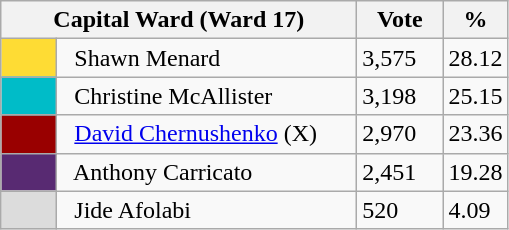<table class="wikitable">
<tr>
<th bgcolor="#DDDDFF" width="230px" colspan="2">Capital Ward (Ward 17)</th>
<th bgcolor="#DDDDFF" width="50px">Vote</th>
<th bgcolor="#DDDDFF" width="30px">%</th>
</tr>
<tr>
<td bgcolor=#FEDC34 width="30px"> </td>
<td>  Shawn Menard</td>
<td>3,575</td>
<td>28.12</td>
</tr>
<tr>
<td bgcolor=#00BCC8 width="30px"> </td>
<td>  Christine McAllister</td>
<td>3,198</td>
<td>25.15</td>
</tr>
<tr>
<td bgcolor=#990000 width="30px"> </td>
<td>  <a href='#'>David Chernushenko</a> (X)</td>
<td>2,970</td>
<td>23.36</td>
</tr>
<tr>
<td bgcolor=#582A72 width="30px"> </td>
<td>  Anthony Carricato</td>
<td>2,451</td>
<td>19.28</td>
</tr>
<tr>
<td bgcolor=#DCDCDC width="30px"> </td>
<td>  Jide Afolabi</td>
<td>520</td>
<td>4.09</td>
</tr>
</table>
